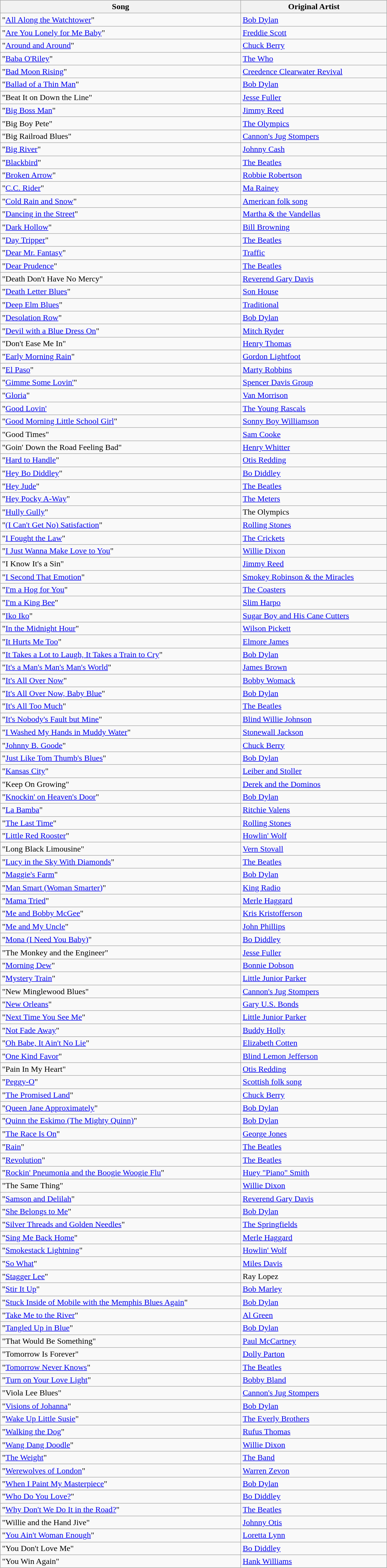<table class="wikitable sortable" style="width:60%;">
<tr>
<th>Song</th>
<th>Original Artist</th>
</tr>
<tr>
<td>"<a href='#'>All Along the Watchtower</a>"</td>
<td><a href='#'>Bob Dylan</a></td>
</tr>
<tr>
<td>"<a href='#'>Are You Lonely for Me Baby</a>"</td>
<td><a href='#'>Freddie Scott</a></td>
</tr>
<tr>
<td>"<a href='#'>Around and Around</a>"</td>
<td><a href='#'>Chuck Berry</a></td>
</tr>
<tr>
<td>"<a href='#'>Baba O'Riley</a>"</td>
<td><a href='#'>The Who</a></td>
</tr>
<tr>
<td>"<a href='#'>Bad Moon Rising</a>"</td>
<td><a href='#'>Creedence Clearwater Revival</a></td>
</tr>
<tr>
<td>"<a href='#'>Ballad of a Thin Man</a>"</td>
<td><a href='#'>Bob Dylan</a></td>
</tr>
<tr>
<td>"Beat It on Down the Line"</td>
<td><a href='#'>Jesse Fuller</a></td>
</tr>
<tr>
<td>"<a href='#'>Big Boss Man</a>"</td>
<td><a href='#'>Jimmy Reed</a></td>
</tr>
<tr>
<td>"Big Boy Pete"</td>
<td><a href='#'>The Olympics</a></td>
</tr>
<tr>
<td>"Big Railroad Blues"</td>
<td><a href='#'>Cannon's Jug Stompers</a></td>
</tr>
<tr>
<td>"<a href='#'>Big River</a>"</td>
<td><a href='#'>Johnny Cash</a></td>
</tr>
<tr>
<td>"<a href='#'>Blackbird</a>"</td>
<td><a href='#'>The Beatles</a></td>
</tr>
<tr>
<td>"<a href='#'>Broken Arrow</a>"</td>
<td><a href='#'>Robbie Robertson</a></td>
</tr>
<tr>
<td>"<a href='#'>C.C. Rider</a>"</td>
<td><a href='#'>Ma Rainey</a></td>
</tr>
<tr>
<td>"<a href='#'>Cold Rain and Snow</a>"</td>
<td><a href='#'>American folk song</a></td>
</tr>
<tr>
<td>"<a href='#'>Dancing in the Street</a>"</td>
<td><a href='#'>Martha & the Vandellas</a></td>
</tr>
<tr>
<td>"<a href='#'>Dark Hollow</a>"</td>
<td><a href='#'>Bill Browning</a></td>
</tr>
<tr>
<td>"<a href='#'>Day Tripper</a>"</td>
<td><a href='#'>The Beatles</a></td>
</tr>
<tr>
<td>"<a href='#'>Dear Mr. Fantasy</a>"</td>
<td><a href='#'>Traffic</a></td>
</tr>
<tr>
<td>"<a href='#'>Dear Prudence</a>"</td>
<td><a href='#'>The Beatles</a></td>
</tr>
<tr>
<td>"Death Don't Have No Mercy"</td>
<td><a href='#'>Reverend Gary Davis</a></td>
</tr>
<tr>
<td>"<a href='#'>Death Letter Blues</a>"</td>
<td><a href='#'>Son House</a></td>
</tr>
<tr>
<td>"<a href='#'>Deep Elm Blues</a>"</td>
<td><a href='#'>Traditional</a></td>
</tr>
<tr>
<td>"<a href='#'>Desolation Row</a>"</td>
<td><a href='#'>Bob Dylan</a></td>
</tr>
<tr>
<td>"<a href='#'>Devil with a Blue Dress On</a>"</td>
<td><a href='#'>Mitch Ryder</a></td>
</tr>
<tr>
<td>"Don't Ease Me In"</td>
<td><a href='#'>Henry Thomas</a></td>
</tr>
<tr>
<td>"<a href='#'>Early Morning Rain</a>"</td>
<td><a href='#'>Gordon Lightfoot</a></td>
</tr>
<tr>
<td>"<a href='#'>El Paso</a>"</td>
<td><a href='#'>Marty Robbins</a></td>
</tr>
<tr>
<td>"<a href='#'>Gimme Some Lovin'</a>"</td>
<td><a href='#'>Spencer Davis Group</a></td>
</tr>
<tr>
<td>"<a href='#'>Gloria</a>"</td>
<td><a href='#'>Van Morrison</a></td>
</tr>
<tr>
<td>"<a href='#'>Good Lovin'</a></td>
<td><a href='#'>The Young Rascals</a></td>
</tr>
<tr>
<td>"<a href='#'>Good Morning Little School Girl</a>"</td>
<td><a href='#'>Sonny Boy Williamson</a></td>
</tr>
<tr>
<td>"Good Times"</td>
<td><a href='#'>Sam Cooke</a></td>
</tr>
<tr>
<td>"Goin' Down the Road Feeling Bad"</td>
<td><a href='#'>Henry Whitter</a></td>
</tr>
<tr>
<td>"<a href='#'>Hard to Handle</a>"</td>
<td><a href='#'>Otis Redding</a></td>
</tr>
<tr>
<td>"<a href='#'>Hey Bo Diddley</a>"</td>
<td><a href='#'>Bo Diddley</a></td>
</tr>
<tr>
<td>"<a href='#'>Hey Jude</a>"</td>
<td><a href='#'>The Beatles</a></td>
</tr>
<tr>
<td>"<a href='#'>Hey Pocky A-Way</a>"</td>
<td><a href='#'>The Meters</a></td>
</tr>
<tr>
<td>"<a href='#'>Hully Gully</a>"</td>
<td>The Olympics</td>
</tr>
<tr>
<td>"<a href='#'>(I Can't Get No) Satisfaction</a>"</td>
<td><a href='#'>Rolling Stones</a></td>
</tr>
<tr>
<td>"<a href='#'>I Fought the Law</a>"</td>
<td><a href='#'>The Crickets</a></td>
</tr>
<tr>
<td>"<a href='#'>I Just Wanna Make Love to You</a>"</td>
<td><a href='#'>Willie Dixon</a></td>
</tr>
<tr>
<td>"I Know It's a Sin"</td>
<td><a href='#'>Jimmy Reed</a></td>
</tr>
<tr>
<td>"<a href='#'>I Second That Emotion</a>"</td>
<td><a href='#'>Smokey Robinson & the Miracles</a></td>
</tr>
<tr>
<td>"<a href='#'>I'm a Hog for You</a>"</td>
<td><a href='#'>The Coasters</a></td>
</tr>
<tr>
<td>"<a href='#'>I'm a King Bee</a>"</td>
<td><a href='#'>Slim Harpo</a></td>
</tr>
<tr>
<td>"<a href='#'>Iko Iko</a>"</td>
<td><a href='#'>Sugar Boy and His Cane Cutters</a></td>
</tr>
<tr>
<td>"<a href='#'>In the Midnight Hour</a>"</td>
<td><a href='#'>Wilson Pickett</a></td>
</tr>
<tr>
<td>"<a href='#'>It Hurts Me Too</a>"</td>
<td><a href='#'>Elmore James</a></td>
</tr>
<tr>
<td>"<a href='#'>It Takes a Lot to Laugh, It Takes a Train to Cry</a>"</td>
<td><a href='#'>Bob Dylan</a></td>
</tr>
<tr>
<td>"<a href='#'>It's a Man's Man's Man's World</a>"</td>
<td><a href='#'>James Brown</a></td>
</tr>
<tr>
<td>"<a href='#'>It's All Over Now</a>"</td>
<td><a href='#'>Bobby Womack</a></td>
</tr>
<tr>
<td>"<a href='#'>It's All Over Now, Baby Blue</a>"</td>
<td><a href='#'>Bob Dylan</a></td>
</tr>
<tr>
<td>"<a href='#'>It's All Too Much</a>"</td>
<td><a href='#'>The Beatles</a></td>
</tr>
<tr>
<td>"<a href='#'>It's Nobody's Fault but Mine</a>"</td>
<td><a href='#'>Blind Willie Johnson</a></td>
</tr>
<tr>
<td>"<a href='#'>I Washed My Hands in Muddy Water</a>"</td>
<td><a href='#'>Stonewall Jackson</a></td>
</tr>
<tr>
<td>"<a href='#'>Johnny B. Goode</a>"</td>
<td><a href='#'>Chuck Berry</a></td>
</tr>
<tr>
<td>"<a href='#'>Just Like Tom Thumb's Blues</a>"</td>
<td><a href='#'>Bob Dylan</a></td>
</tr>
<tr>
<td>"<a href='#'>Kansas City</a>"</td>
<td><a href='#'>Leiber and Stoller</a></td>
</tr>
<tr>
<td>"Keep On Growing"</td>
<td><a href='#'>Derek and the Dominos</a></td>
</tr>
<tr>
<td>"<a href='#'>Knockin' on Heaven's Door</a>"</td>
<td><a href='#'>Bob Dylan</a></td>
</tr>
<tr>
<td>"<a href='#'>La Bamba</a>"</td>
<td><a href='#'>Ritchie Valens</a></td>
</tr>
<tr>
<td>"<a href='#'>The Last Time</a>"</td>
<td><a href='#'>Rolling Stones</a></td>
</tr>
<tr>
<td>"<a href='#'>Little Red Rooster</a>"</td>
<td><a href='#'>Howlin' Wolf</a></td>
</tr>
<tr>
<td>"Long Black Limousine"</td>
<td><a href='#'>Vern Stovall</a></td>
</tr>
<tr>
<td>"<a href='#'>Lucy in the Sky With Diamonds</a>"</td>
<td><a href='#'>The Beatles</a></td>
</tr>
<tr>
<td>"<a href='#'>Maggie's Farm</a>"</td>
<td><a href='#'>Bob Dylan</a></td>
</tr>
<tr>
<td>"<a href='#'>Man Smart (Woman Smarter)</a>"</td>
<td><a href='#'>King Radio</a></td>
</tr>
<tr>
<td>"<a href='#'>Mama Tried</a>"</td>
<td><a href='#'>Merle Haggard</a></td>
</tr>
<tr>
<td>"<a href='#'>Me and Bobby McGee</a>"</td>
<td><a href='#'>Kris Kristofferson</a></td>
</tr>
<tr>
<td>"<a href='#'>Me and My Uncle</a>"</td>
<td><a href='#'>John Phillips</a></td>
</tr>
<tr>
<td>"<a href='#'>Mona (I Need You Baby)</a>"</td>
<td><a href='#'>Bo Diddley</a></td>
</tr>
<tr>
<td>"The Monkey and the Engineer"</td>
<td><a href='#'>Jesse Fuller</a></td>
</tr>
<tr>
<td>"<a href='#'>Morning Dew</a>"</td>
<td><a href='#'>Bonnie Dobson</a></td>
</tr>
<tr>
<td>"<a href='#'>Mystery Train</a>"</td>
<td><a href='#'>Little Junior Parker</a></td>
</tr>
<tr>
<td>"New Minglewood Blues"</td>
<td><a href='#'>Cannon's Jug Stompers</a></td>
</tr>
<tr>
<td>"<a href='#'>New Orleans</a>"</td>
<td><a href='#'>Gary U.S. Bonds</a></td>
</tr>
<tr>
<td>"<a href='#'>Next Time You See Me</a>"</td>
<td><a href='#'>Little Junior Parker</a></td>
</tr>
<tr>
<td>"<a href='#'>Not Fade Away</a>"</td>
<td><a href='#'>Buddy Holly</a></td>
</tr>
<tr>
<td>"<a href='#'>Oh Babe, It Ain't No Lie</a>"</td>
<td><a href='#'>Elizabeth Cotten</a></td>
</tr>
<tr>
<td>"<a href='#'>One Kind Favor</a>"</td>
<td><a href='#'>Blind Lemon Jefferson</a></td>
</tr>
<tr>
<td>"Pain In My Heart"</td>
<td><a href='#'>Otis Redding</a></td>
</tr>
<tr>
<td>"<a href='#'>Peggy-O</a>"</td>
<td><a href='#'>Scottish folk song</a></td>
</tr>
<tr>
<td>"<a href='#'>The Promised Land</a>"</td>
<td><a href='#'>Chuck Berry</a></td>
</tr>
<tr>
<td>"<a href='#'>Queen Jane Approximately</a>"</td>
<td><a href='#'>Bob Dylan</a></td>
</tr>
<tr>
<td>"<a href='#'>Quinn the Eskimo (The Mighty Quinn)</a>"</td>
<td><a href='#'>Bob Dylan</a></td>
</tr>
<tr>
<td>"<a href='#'>The Race Is On</a>"</td>
<td><a href='#'>George Jones</a></td>
</tr>
<tr>
<td>"<a href='#'>Rain</a>"</td>
<td><a href='#'>The Beatles</a></td>
</tr>
<tr>
<td>"<a href='#'>Revolution</a>"</td>
<td><a href='#'>The Beatles</a></td>
</tr>
<tr>
<td>"<a href='#'>Rockin' Pneumonia and the Boogie Woogie Flu</a>"</td>
<td><a href='#'>Huey "Piano" Smith</a></td>
</tr>
<tr>
<td>"The Same Thing"</td>
<td><a href='#'>Willie Dixon</a></td>
</tr>
<tr>
<td>"<a href='#'>Samson and Delilah</a>"</td>
<td><a href='#'>Reverend Gary Davis</a></td>
</tr>
<tr>
<td>"<a href='#'>She Belongs to Me</a>"</td>
<td><a href='#'>Bob Dylan</a></td>
</tr>
<tr>
<td>"<a href='#'>Silver Threads and Golden Needles</a>"</td>
<td><a href='#'>The Springfields</a></td>
</tr>
<tr>
<td>"<a href='#'>Sing Me Back Home</a>"</td>
<td><a href='#'>Merle Haggard</a></td>
</tr>
<tr>
<td>"<a href='#'>Smokestack Lightning</a>"</td>
<td><a href='#'>Howlin' Wolf</a></td>
</tr>
<tr>
<td>"<a href='#'>So What</a>"</td>
<td><a href='#'>Miles Davis</a></td>
</tr>
<tr>
<td>"<a href='#'>Stagger Lee</a>"</td>
<td>Ray Lopez</td>
</tr>
<tr>
<td>"<a href='#'>Stir It Up</a>"</td>
<td><a href='#'>Bob Marley</a></td>
</tr>
<tr>
<td>"<a href='#'>Stuck Inside of Mobile with the Memphis Blues Again</a>"</td>
<td><a href='#'>Bob Dylan</a></td>
</tr>
<tr>
<td>"<a href='#'>Take Me to the River</a>"</td>
<td><a href='#'>Al Green</a></td>
</tr>
<tr>
<td>"<a href='#'>Tangled Up in Blue</a>"</td>
<td><a href='#'>Bob Dylan</a></td>
</tr>
<tr>
<td>"That Would Be Something"</td>
<td><a href='#'>Paul McCartney</a></td>
</tr>
<tr>
<td>"Tomorrow Is Forever"</td>
<td><a href='#'>Dolly Parton</a></td>
</tr>
<tr>
<td>"<a href='#'>Tomorrow Never Knows</a>"</td>
<td><a href='#'>The Beatles</a></td>
</tr>
<tr>
<td>"<a href='#'>Turn on Your Love Light</a>"</td>
<td><a href='#'>Bobby Bland</a></td>
</tr>
<tr>
<td>"Viola Lee Blues"</td>
<td><a href='#'>Cannon's Jug Stompers</a></td>
</tr>
<tr>
<td>"<a href='#'>Visions of Johanna</a>"</td>
<td><a href='#'>Bob Dylan</a></td>
</tr>
<tr>
<td>"<a href='#'>Wake Up Little Susie</a>"</td>
<td><a href='#'>The Everly Brothers</a></td>
</tr>
<tr>
<td>"<a href='#'>Walking the Dog</a>"</td>
<td><a href='#'>Rufus Thomas</a></td>
</tr>
<tr>
<td>"<a href='#'>Wang Dang Doodle</a>"</td>
<td><a href='#'>Willie Dixon</a></td>
</tr>
<tr>
<td>"<a href='#'>The Weight</a>"</td>
<td><a href='#'>The Band</a></td>
</tr>
<tr>
<td>"<a href='#'>Werewolves of London</a>"</td>
<td><a href='#'>Warren Zevon</a></td>
</tr>
<tr>
<td>"<a href='#'>When I Paint My Masterpiece</a>"</td>
<td><a href='#'>Bob Dylan</a></td>
</tr>
<tr>
<td>"<a href='#'>Who Do You Love?</a>"</td>
<td><a href='#'>Bo Diddley</a></td>
</tr>
<tr>
<td>"<a href='#'>Why Don't We Do It in the Road?</a>"</td>
<td><a href='#'>The Beatles</a></td>
</tr>
<tr>
<td>"Willie and the Hand Jive"</td>
<td><a href='#'>Johnny Otis</a></td>
</tr>
<tr>
<td>"<a href='#'>You Ain't Woman Enough</a>"</td>
<td><a href='#'>Loretta Lynn</a></td>
</tr>
<tr>
<td>"You Don't Love Me"</td>
<td><a href='#'>Bo Diddley</a></td>
</tr>
<tr>
<td>"You Win Again"</td>
<td><a href='#'>Hank Williams</a></td>
</tr>
</table>
